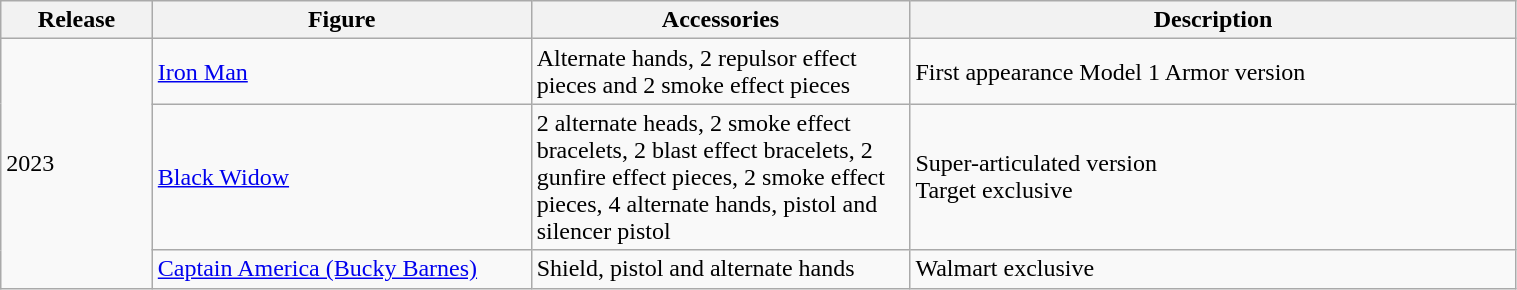<table class="wikitable" style="width:80%;">
<tr>
<th width=10%>Release</th>
<th width=25%>Figure</th>
<th width=25%>Accessories</th>
<th width=40%>Description</th>
</tr>
<tr>
<td rowspan=3>2023</td>
<td><a href='#'>Iron Man</a></td>
<td>Alternate hands, 2 repulsor effect pieces and 2 smoke effect pieces</td>
<td>First appearance Model 1 Armor version</td>
</tr>
<tr>
<td><a href='#'>Black Widow</a></td>
<td>2 alternate heads, 2 smoke effect bracelets, 2 blast effect bracelets, 2 gunfire effect pieces, 2 smoke effect pieces, 4 alternate hands, pistol and silencer pistol</td>
<td>Super-articulated version<br>Target exclusive</td>
</tr>
<tr>
<td><a href='#'>Captain America (Bucky Barnes)</a></td>
<td>Shield, pistol and alternate hands</td>
<td>Walmart exclusive</td>
</tr>
</table>
